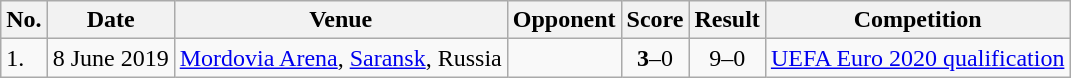<table class="wikitable" style="font-size:100%;">
<tr>
<th>No.</th>
<th>Date</th>
<th>Venue</th>
<th>Opponent</th>
<th>Score</th>
<th>Result</th>
<th>Competition</th>
</tr>
<tr>
<td>1.</td>
<td>8 June 2019</td>
<td><a href='#'>Mordovia Arena</a>, <a href='#'>Saransk</a>, Russia</td>
<td></td>
<td align=center><strong>3</strong>–0</td>
<td style="text-align:center">9–0</td>
<td><a href='#'>UEFA Euro 2020 qualification</a></td>
</tr>
</table>
